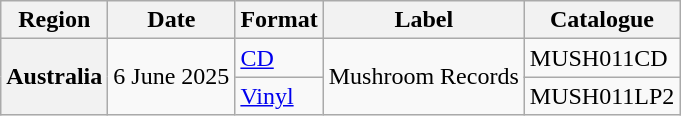<table class="wikitable plainrowheaders">
<tr>
<th scope="col">Region</th>
<th scope="col">Date</th>
<th scope="col">Format</th>
<th scope="col">Label</th>
<th scope="col">Catalogue</th>
</tr>
<tr>
<th scope="row" rowspan="3">Australia</th>
<td rowspan="2">6 June 2025</td>
<td><a href='#'>CD</a></td>
<td rowspan="2">Mushroom Records</td>
<td>MUSH011CD</td>
</tr>
<tr>
<td><a href='#'>Vinyl</a></td>
<td>MUSH011LP2</td>
</tr>
</table>
